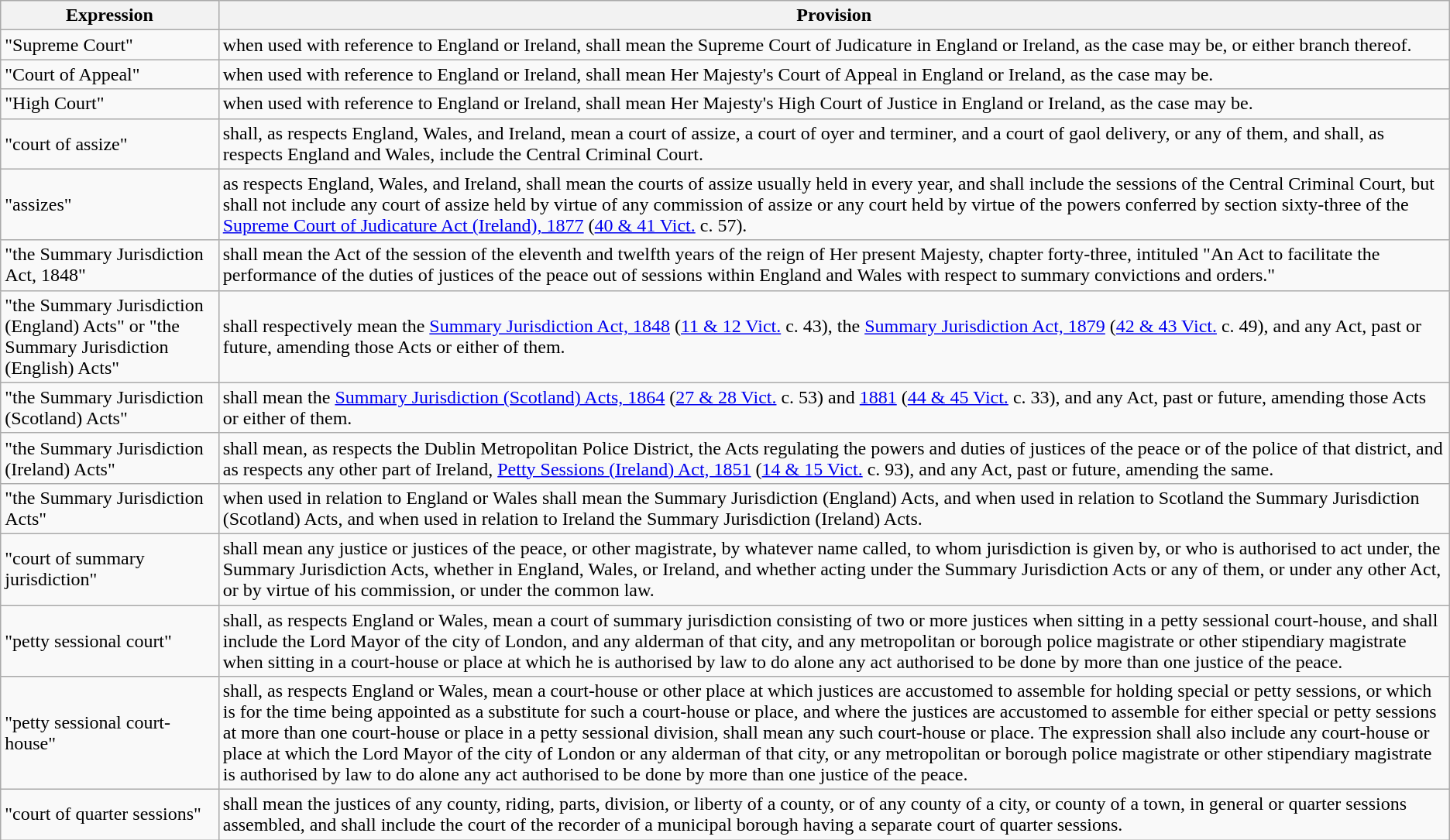<table class="wikitable">
<tr>
<th>Expression</th>
<th>Provision</th>
</tr>
<tr>
<td>"Supreme Court"</td>
<td>when used with reference to England or Ireland, shall mean the Supreme Court of Judicature in England or Ireland, as the case may be, or either branch thereof.</td>
</tr>
<tr>
<td>"Court of Appeal"</td>
<td>when used with reference to England or Ireland, shall mean Her Majesty's Court of Appeal in England or Ireland, as the case may be.</td>
</tr>
<tr>
<td>"High Court"</td>
<td>when used with reference to England or Ireland, shall mean Her Majesty's High Court of Justice in England or Ireland, as the case may be.</td>
</tr>
<tr>
<td>"court of assize"</td>
<td>shall, as respects England, Wales, and Ireland, mean a court of assize, a court of oyer and terminer, and a court of gaol delivery, or any of them, and shall, as respects England and Wales, include the Central Criminal Court.</td>
</tr>
<tr>
<td>"assizes"</td>
<td>as respects England, Wales, and Ireland, shall mean the courts of assize usually held in every year, and shall include the sessions of the Central Criminal Court, but shall not include any court of assize held by virtue of any commission of assize or any court held by virtue of the powers conferred by section sixty-three of the <a href='#'>Supreme Court of Judicature Act (Ireland), 1877</a> (<a href='#'>40 & 41 Vict.</a> c. 57).</td>
</tr>
<tr>
<td>"the Summary Jurisdiction Act, 1848"</td>
<td>shall mean the Act of the session of the eleventh and twelfth years of the reign of Her present Majesty, chapter forty-three, intituled "An Act to facilitate the performance of the duties of justices of the peace out of sessions within England and Wales with respect to summary convictions and orders."</td>
</tr>
<tr>
<td>"the Summary Jurisdiction (England) Acts" or "the Summary Jurisdiction (English) Acts"</td>
<td>shall respectively mean the <a href='#'>Summary Jurisdiction Act, 1848</a> (<a href='#'>11 & 12 Vict.</a> c. 43), the <a href='#'>Summary Jurisdiction Act, 1879</a> (<a href='#'>42 & 43 Vict.</a> c. 49), and any Act, past or future, amending those Acts or either of them.</td>
</tr>
<tr>
<td>"the Summary Jurisdiction (Scotland) Acts"</td>
<td>shall mean the <a href='#'>Summary Jurisdiction (Scotland) Acts, 1864</a> (<a href='#'>27 & 28 Vict.</a> c. 53) and <a href='#'>1881</a> (<a href='#'>44 & 45 Vict.</a> c. 33), and any Act, past or future, amending those Acts or either of them.</td>
</tr>
<tr>
<td>"the Summary Jurisdiction (Ireland) Acts"</td>
<td>shall mean, as respects the Dublin Metropolitan Police District, the Acts regulating the powers and duties of justices of the peace or of the police of that district, and as respects any other part of Ireland, <a href='#'>Petty Sessions (Ireland) Act, 1851</a> (<a href='#'>14 & 15 Vict.</a> c. 93), and any Act, past or future, amending the same.</td>
</tr>
<tr>
<td>"the Summary Jurisdiction Acts"</td>
<td>when used in relation to England or Wales shall mean the Summary Jurisdiction (England) Acts, and when used in relation to Scotland the Summary Jurisdiction (Scotland) Acts, and when used in relation to Ireland the Summary Jurisdiction (Ireland) Acts.</td>
</tr>
<tr>
<td>"court of summary jurisdiction"</td>
<td>shall mean any justice or justices of the peace, or other magistrate, by whatever name called, to whom jurisdiction is given by, or who is authorised to act under, the Summary Jurisdiction Acts, whether in England, Wales, or Ireland, and whether acting under the Summary Jurisdiction Acts or any of them, or under any other Act, or by virtue of his commission, or under the common law.</td>
</tr>
<tr>
<td>"petty sessional court"</td>
<td>shall, as respects England or Wales, mean a court of summary jurisdiction consisting of two or more justices when sitting in a petty sessional court-house, and shall include the Lord Mayor of the city of London, and any alderman of that city, and any metropolitan or borough police magistrate or other stipendiary magistrate when sitting in a court-house or place at which he is authorised by law to do alone any act authorised to be done by more than one justice of the peace.</td>
</tr>
<tr>
<td>"petty sessional court-house"</td>
<td>shall, as respects England or Wales, mean a court-house or other place at which justices are accustomed to assemble for holding special or petty sessions, or which is for the time being appointed as a substitute for such a court-house or place, and where the justices are accustomed to assemble for either special or petty sessions at more than one court-house or place in a petty sessional division, shall mean any such court-house or place. The expression shall also include any court-house or place at which the Lord Mayor of the city of London or any alderman of that city, or any metropolitan or borough police magistrate or other stipendiary magistrate is authorised by law to do alone any act authorised to be done by more than one justice of the peace.</td>
</tr>
<tr>
<td>"court of quarter sessions"</td>
<td>shall mean the justices of any county, riding, parts, division, or liberty of a county, or of any county of a city, or county of a town, in general or quarter sessions assembled, and shall include the court of the recorder of a municipal borough having a separate court of quarter sessions.</td>
</tr>
</table>
